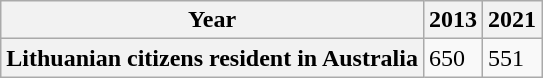<table class="wikitable">
<tr>
<th>Year</th>
<th>2013</th>
<th>2021</th>
</tr>
<tr>
<th>Lithuanian citizens resident in Australia</th>
<td>650</td>
<td>551</td>
</tr>
</table>
